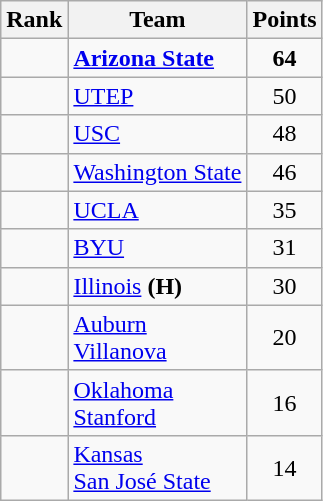<table class="wikitable sortable" style="text-align:center">
<tr>
<th>Rank</th>
<th>Team</th>
<th>Points</th>
</tr>
<tr>
<td></td>
<td align="left"><strong><a href='#'>Arizona State</a></strong></td>
<td><strong>64</strong></td>
</tr>
<tr>
<td></td>
<td align="left"><a href='#'>UTEP</a></td>
<td>50</td>
</tr>
<tr>
<td></td>
<td align="left"><a href='#'>USC</a></td>
<td>48</td>
</tr>
<tr>
<td></td>
<td align="left"><a href='#'>Washington State</a></td>
<td>46</td>
</tr>
<tr>
<td></td>
<td align="left"><a href='#'>UCLA</a></td>
<td>35</td>
</tr>
<tr>
<td></td>
<td align="left"><a href='#'>BYU</a></td>
<td>31</td>
</tr>
<tr>
<td></td>
<td align="left"><a href='#'>Illinois</a> <strong>(H)</strong></td>
<td>30</td>
</tr>
<tr>
<td></td>
<td align="left"><a href='#'>Auburn</a><br><a href='#'>Villanova</a></td>
<td>20</td>
</tr>
<tr>
<td></td>
<td align="left"><a href='#'>Oklahoma</a><br><a href='#'>Stanford</a></td>
<td>16</td>
</tr>
<tr>
<td></td>
<td align="left"><a href='#'>Kansas</a><br><a href='#'>San José State</a></td>
<td>14</td>
</tr>
</table>
